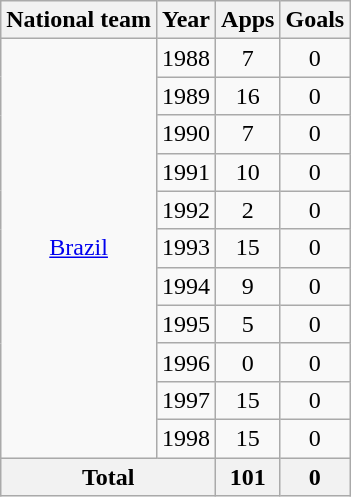<table class="wikitable" style="text-align:center">
<tr>
<th>National team</th>
<th>Year</th>
<th>Apps</th>
<th>Goals</th>
</tr>
<tr>
<td rowspan="11"><a href='#'>Brazil</a></td>
<td>1988</td>
<td>7</td>
<td>0</td>
</tr>
<tr>
<td>1989</td>
<td>16</td>
<td>0</td>
</tr>
<tr>
<td>1990</td>
<td>7</td>
<td>0</td>
</tr>
<tr>
<td>1991</td>
<td>10</td>
<td>0</td>
</tr>
<tr>
<td>1992</td>
<td>2</td>
<td>0</td>
</tr>
<tr>
<td>1993</td>
<td>15</td>
<td>0</td>
</tr>
<tr>
<td>1994</td>
<td>9</td>
<td>0</td>
</tr>
<tr>
<td>1995</td>
<td>5</td>
<td>0</td>
</tr>
<tr>
<td>1996</td>
<td>0</td>
<td>0</td>
</tr>
<tr>
<td>1997</td>
<td>15</td>
<td>0</td>
</tr>
<tr>
<td>1998</td>
<td>15</td>
<td>0</td>
</tr>
<tr>
<th colspan="2">Total</th>
<th>101</th>
<th>0</th>
</tr>
</table>
